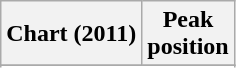<table class="wikitable sortable plainrowheaders" style="text-align:center">
<tr>
<th scope="col">Chart (2011)</th>
<th scope="col">Peak<br>position</th>
</tr>
<tr>
</tr>
<tr>
</tr>
<tr>
</tr>
<tr>
</tr>
</table>
